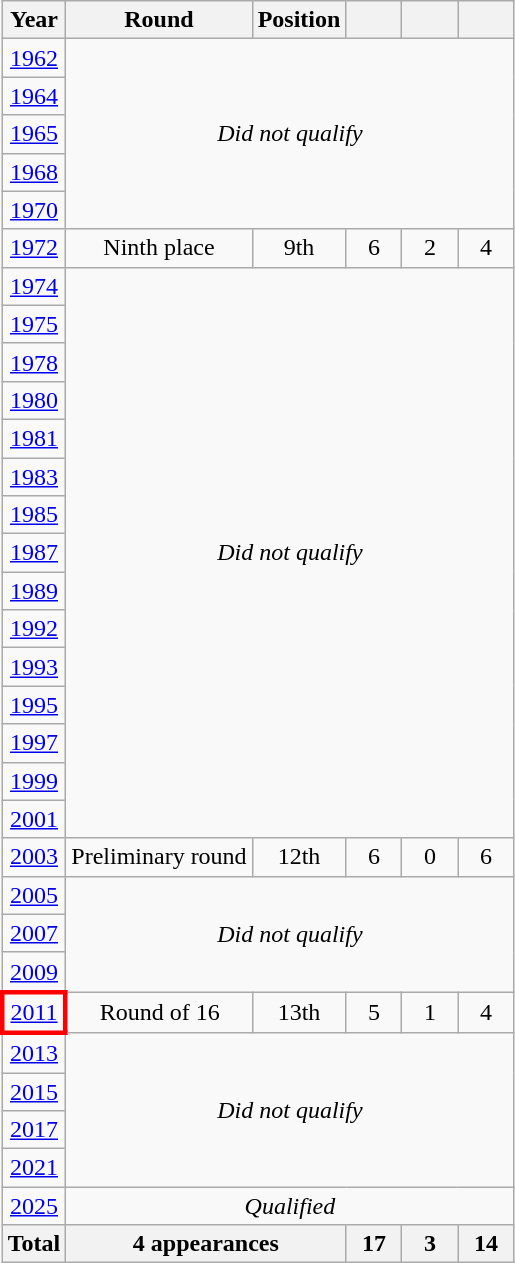<table class="wikitable" style="text-align:center;">
<tr>
<th>Year</th>
<th>Round</th>
<th>Position</th>
<th width="30"></th>
<th width="30"></th>
<th width="30"></th>
</tr>
<tr>
<td> <a href='#'>1962</a></td>
<td colspan="5" rowspan="5"><em>Did not qualify</em></td>
</tr>
<tr>
<td> <a href='#'>1964</a></td>
</tr>
<tr>
<td> <a href='#'>1965</a></td>
</tr>
<tr>
<td> <a href='#'>1968</a></td>
</tr>
<tr>
<td> <a href='#'>1970</a></td>
</tr>
<tr>
<td> <a href='#'>1972</a></td>
<td>Ninth place</td>
<td>9th</td>
<td>6</td>
<td>2</td>
<td>4</td>
</tr>
<tr>
<td> <a href='#'>1974</a></td>
<td colspan="5" rowspan="15"><em>Did not qualify</em></td>
</tr>
<tr>
<td> <a href='#'>1975</a></td>
</tr>
<tr>
<td> <a href='#'>1978</a></td>
</tr>
<tr>
<td> <a href='#'>1980</a></td>
</tr>
<tr>
<td> <a href='#'>1981</a></td>
</tr>
<tr>
<td> <a href='#'>1983</a></td>
</tr>
<tr>
<td> <a href='#'>1985</a></td>
</tr>
<tr>
<td> <a href='#'>1987</a></td>
</tr>
<tr>
<td> <a href='#'>1989</a></td>
</tr>
<tr>
<td> <a href='#'>1992</a></td>
</tr>
<tr>
<td> <a href='#'>1993</a></td>
</tr>
<tr>
<td> <a href='#'>1995</a></td>
</tr>
<tr>
<td> <a href='#'>1997</a></td>
</tr>
<tr>
<td> <a href='#'>1999</a></td>
</tr>
<tr>
<td> <a href='#'>2001</a></td>
</tr>
<tr>
<td> <a href='#'>2003</a></td>
<td>Preliminary round</td>
<td>12th</td>
<td>6</td>
<td>0</td>
<td>6</td>
</tr>
<tr>
<td> <a href='#'>2005</a></td>
<td colspan="5" rowspan="3"><em>Did not qualify</em></td>
</tr>
<tr>
<td> <a href='#'>2007</a></td>
</tr>
<tr>
<td> <a href='#'>2009</a></td>
</tr>
<tr>
<td style="border:3px solid red;"> <a href='#'>2011</a></td>
<td>Round of 16</td>
<td>13th</td>
<td>5</td>
<td>1</td>
<td>4</td>
</tr>
<tr>
<td> <a href='#'>2013</a></td>
<td colspan="5" rowspan="4"><em>Did not qualify</em></td>
</tr>
<tr>
<td> <a href='#'>2015</a></td>
</tr>
<tr>
<td>  <a href='#'>2017</a></td>
</tr>
<tr>
<td> <a href='#'>2021</a></td>
</tr>
<tr>
<td> <a href='#'>2025</a></td>
<td colspan="5"><em>Qualified</em></td>
</tr>
<tr>
<th>Total</th>
<th colspan="2">4 appearances</th>
<th>17</th>
<th>3</th>
<th>14</th>
</tr>
</table>
